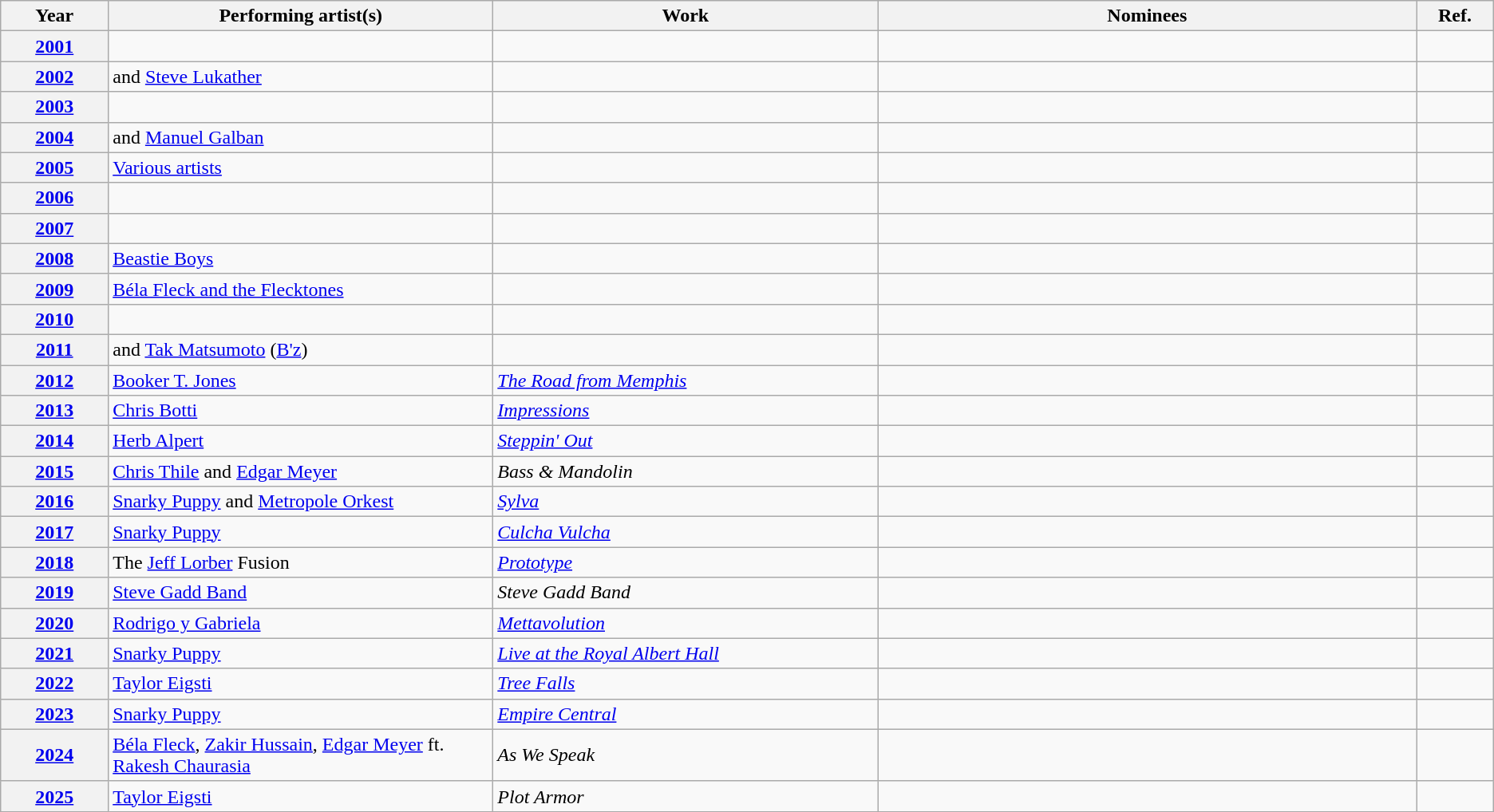<table class="wikitable">
<tr>
<th width="7%">Year</th>
<th width="25%">Performing artist(s)</th>
<th width="25%">Work</th>
<th width="35%" class=unsortable>Nominees</th>
<th width="5%" class=unsortable>Ref.</th>
</tr>
<tr>
<th scope="row" style="text-align:center;"><a href='#'>2001</a></th>
<td></td>
<td></td>
<td></td>
<td style="text-align:center;"></td>
</tr>
<tr>
<th scope="row" style="text-align:center;"><a href='#'>2002</a></th>
<td> and <a href='#'>Steve Lukather</a></td>
<td></td>
<td></td>
<td style="text-align:center;"></td>
</tr>
<tr>
<th scope="row" style="text-align:center;"><a href='#'>2003</a></th>
<td></td>
<td></td>
<td></td>
<td style="text-align:center;"></td>
</tr>
<tr>
<th scope="row" style="text-align:center;"><a href='#'>2004</a></th>
<td> and <a href='#'>Manuel Galban</a></td>
<td></td>
<td></td>
<td style="text-align:center;"></td>
</tr>
<tr>
<th scope="row" style="text-align:center;"><a href='#'>2005</a></th>
<td><a href='#'>Various artists</a></td>
<td></td>
<td></td>
<td style="text-align:center;"></td>
</tr>
<tr>
<th scope="row" style="text-align:center;"><a href='#'>2006</a></th>
<td></td>
<td></td>
<td></td>
<td style="text-align:center;"></td>
</tr>
<tr>
<th scope="row" style="text-align:center;"><a href='#'>2007</a></th>
<td></td>
<td></td>
<td></td>
<td style="text-align:center;"></td>
</tr>
<tr>
<th scope="row" style="text-align:center;"><a href='#'>2008</a></th>
<td><a href='#'>Beastie Boys</a></td>
<td></td>
<td></td>
<td style="text-align:center;"></td>
</tr>
<tr>
<th scope="row" style="text-align:center;"><a href='#'>2009</a></th>
<td><a href='#'>Béla Fleck and the Flecktones</a></td>
<td></td>
<td></td>
<td style="text-align:center;"></td>
</tr>
<tr>
<th scope="row" style="text-align:center;"><a href='#'>2010</a></th>
<td></td>
<td></td>
<td></td>
<td style="text-align:center;"></td>
</tr>
<tr>
<th scope="row" style="text-align:center;"><a href='#'>2011</a></th>
<td> and <a href='#'>Tak Matsumoto</a> (<a href='#'>B'z</a>)</td>
<td></td>
<td></td>
<td style="text-align:center;"></td>
</tr>
<tr>
<th scope="row" style="text-align:center;"><a href='#'>2012</a></th>
<td><a href='#'>Booker T. Jones</a></td>
<td><em><a href='#'>The Road from Memphis</a></em></td>
<td></td>
<td style="text-align:center;"></td>
</tr>
<tr>
<th scope="row" style="text-align:center;"><a href='#'>2013</a></th>
<td><a href='#'>Chris Botti</a></td>
<td><em><a href='#'>Impressions</a></em></td>
<td></td>
<td style="text-align:center;"></td>
</tr>
<tr>
<th scope="row" style="text-align:center;"><a href='#'>2014</a></th>
<td><a href='#'>Herb Alpert</a></td>
<td><em><a href='#'>Steppin' Out</a></em></td>
<td></td>
<td style="text-align:center;"></td>
</tr>
<tr>
<th scope="row" style="text-align:center;"><a href='#'>2015</a></th>
<td><a href='#'>Chris Thile</a> and <a href='#'>Edgar Meyer</a></td>
<td><em>Bass & Mandolin</em></td>
<td></td>
<td style="text-align:center;"></td>
</tr>
<tr>
<th scope="row" style="text-align:center;"><a href='#'>2016</a></th>
<td><a href='#'>Snarky Puppy</a> and <a href='#'>Metropole Orkest</a></td>
<td><em><a href='#'>Sylva</a></em></td>
<td></td>
<td style="text-align:center;"></td>
</tr>
<tr>
<th scope="row" style="text-align:center;"><a href='#'>2017</a></th>
<td><a href='#'>Snarky Puppy</a></td>
<td><em><a href='#'>Culcha Vulcha</a></em></td>
<td></td>
<td style="text-align:center;"></td>
</tr>
<tr>
<th scope="row" style="text-align:center;"><a href='#'>2018</a></th>
<td>The <a href='#'>Jeff Lorber</a> Fusion</td>
<td><em><a href='#'>Prototype</a></em></td>
<td></td>
<td style="text-align:center;"></td>
</tr>
<tr>
<th scope="row" style="text-align:center;"><a href='#'>2019</a></th>
<td><a href='#'>Steve Gadd Band</a></td>
<td><em>Steve Gadd Band</em></td>
<td></td>
<td style="text-align:center;"></td>
</tr>
<tr>
<th scope="row" style="text-align:center;"><a href='#'>2020</a></th>
<td><a href='#'>Rodrigo y Gabriela</a></td>
<td><em><a href='#'>Mettavolution</a></em></td>
<td></td>
<td></td>
</tr>
<tr>
<th scope="row" style="text-align:center;"><a href='#'>2021</a></th>
<td><a href='#'>Snarky Puppy</a></td>
<td><em><a href='#'>Live at the Royal Albert Hall</a></em></td>
<td></td>
<td style="text-align:center;"></td>
</tr>
<tr>
<th><a href='#'>2022</a></th>
<td><a href='#'>Taylor Eigsti</a></td>
<td><em><a href='#'>Tree Falls</a></em></td>
<td></td>
<td style="text-align:center;"></td>
</tr>
<tr>
<th><a href='#'>2023</a></th>
<td><a href='#'>Snarky Puppy</a></td>
<td><em><a href='#'>Empire Central</a></em></td>
<td></td>
<td style="text-align:center;"></td>
</tr>
<tr>
<th><a href='#'>2024</a></th>
<td><a href='#'>Béla Fleck</a>, <a href='#'>Zakir Hussain</a>, <a href='#'>Edgar Meyer</a> ft. <a href='#'>Rakesh Chaurasia</a></td>
<td><em>As We Speak</em></td>
<td></td>
<td style="text-align:center;"></td>
</tr>
<tr>
<th><a href='#'>2025</a></th>
<td><a href='#'>Taylor Eigsti</a></td>
<td><em>Plot Armor</em></td>
<td></td>
<td style="text-align:center;"></td>
</tr>
</table>
